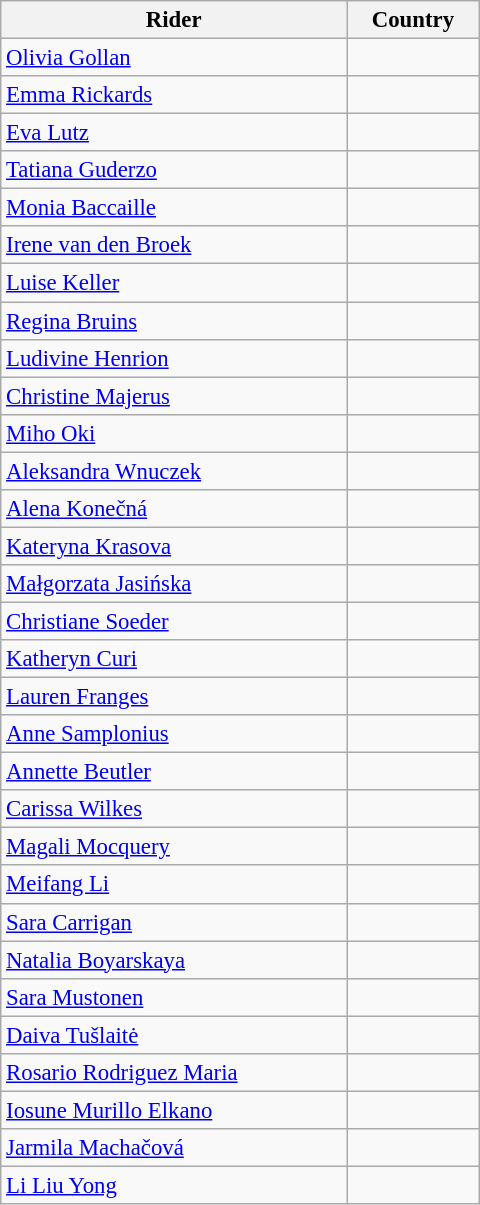<table class="wikitable" style="font-size:95%; text-align:left; width:320px;">
<tr>
<th>Rider</th>
<th>Country</th>
</tr>
<tr>
<td><a href='#'>Olivia Gollan</a></td>
<td></td>
</tr>
<tr>
<td><a href='#'>Emma Rickards</a></td>
<td></td>
</tr>
<tr>
<td><a href='#'>Eva Lutz</a></td>
<td></td>
</tr>
<tr>
<td><a href='#'>Tatiana Guderzo</a></td>
<td></td>
</tr>
<tr>
<td><a href='#'>Monia Baccaille</a></td>
<td></td>
</tr>
<tr>
<td><a href='#'>Irene van den Broek</a></td>
<td></td>
</tr>
<tr>
<td><a href='#'>Luise Keller</a></td>
<td></td>
</tr>
<tr>
<td><a href='#'>Regina Bruins</a></td>
<td></td>
</tr>
<tr>
<td><a href='#'>Ludivine Henrion</a></td>
<td></td>
</tr>
<tr>
<td><a href='#'>Christine Majerus</a></td>
<td></td>
</tr>
<tr>
<td><a href='#'>Miho Oki</a></td>
<td></td>
</tr>
<tr>
<td><a href='#'>Aleksandra Wnuczek</a></td>
<td></td>
</tr>
<tr>
<td><a href='#'>Alena Konečná</a></td>
<td></td>
</tr>
<tr>
<td><a href='#'>Kateryna Krasova</a></td>
<td></td>
</tr>
<tr>
<td><a href='#'>Małgorzata Jasińska</a></td>
<td></td>
</tr>
<tr>
<td><a href='#'>Christiane Soeder</a></td>
<td></td>
</tr>
<tr>
<td><a href='#'>Katheryn Curi</a></td>
<td></td>
</tr>
<tr>
<td><a href='#'>Lauren Franges</a></td>
<td></td>
</tr>
<tr>
<td><a href='#'>Anne Samplonius</a></td>
<td></td>
</tr>
<tr>
<td><a href='#'>Annette Beutler</a></td>
<td></td>
</tr>
<tr>
<td><a href='#'>Carissa Wilkes</a></td>
<td></td>
</tr>
<tr>
<td><a href='#'>Magali Mocquery</a></td>
<td></td>
</tr>
<tr>
<td><a href='#'>Meifang Li</a></td>
<td></td>
</tr>
<tr>
<td><a href='#'>Sara Carrigan</a></td>
<td></td>
</tr>
<tr>
<td><a href='#'>Natalia Boyarskaya</a></td>
<td></td>
</tr>
<tr>
<td><a href='#'>Sara Mustonen</a></td>
<td></td>
</tr>
<tr>
<td><a href='#'>Daiva Tušlaitė</a></td>
<td></td>
</tr>
<tr>
<td><a href='#'>Rosario Rodriguez Maria</a></td>
<td></td>
</tr>
<tr>
<td><a href='#'>Iosune Murillo Elkano</a></td>
<td></td>
</tr>
<tr>
<td><a href='#'>Jarmila Machačová</a></td>
<td></td>
</tr>
<tr>
<td><a href='#'>Li Liu Yong</a></td>
<td></td>
</tr>
</table>
